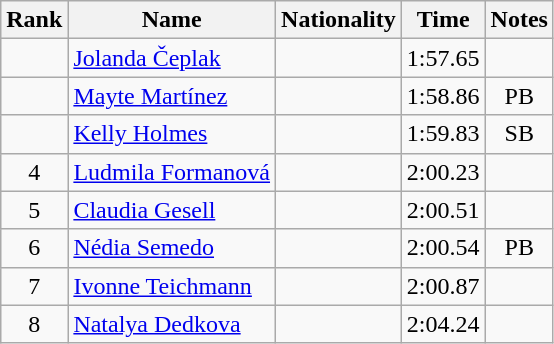<table class="wikitable sortable" style="text-align:center">
<tr>
<th>Rank</th>
<th>Name</th>
<th>Nationality</th>
<th>Time</th>
<th>Notes</th>
</tr>
<tr>
<td></td>
<td align=left><a href='#'>Jolanda Čeplak</a></td>
<td align=left></td>
<td>1:57.65</td>
<td></td>
</tr>
<tr>
<td></td>
<td align=left><a href='#'>Mayte Martínez</a></td>
<td align=left></td>
<td>1:58.86</td>
<td>PB</td>
</tr>
<tr>
<td></td>
<td align=left><a href='#'>Kelly Holmes</a></td>
<td align=left></td>
<td>1:59.83</td>
<td>SB</td>
</tr>
<tr>
<td>4</td>
<td align=left><a href='#'>Ludmila Formanová</a></td>
<td align=left></td>
<td>2:00.23</td>
<td></td>
</tr>
<tr>
<td>5</td>
<td align=left><a href='#'>Claudia Gesell</a></td>
<td align=left></td>
<td>2:00.51</td>
<td></td>
</tr>
<tr>
<td>6</td>
<td align=left><a href='#'>Nédia Semedo</a></td>
<td align=left></td>
<td>2:00.54</td>
<td>PB</td>
</tr>
<tr>
<td>7</td>
<td align=left><a href='#'>Ivonne Teichmann</a></td>
<td align=left></td>
<td>2:00.87</td>
<td></td>
</tr>
<tr>
<td>8</td>
<td align=left><a href='#'>Natalya Dedkova</a></td>
<td align=left></td>
<td>2:04.24</td>
<td></td>
</tr>
</table>
